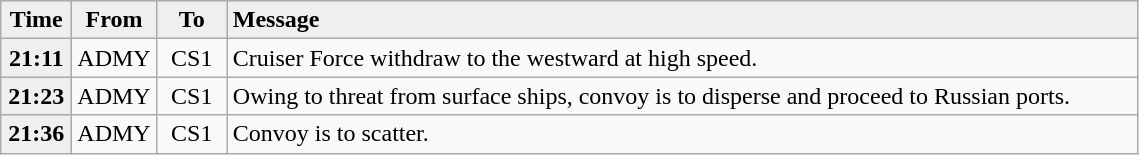<table class="wikitable" style="text-align: right; margin:0em 0em 1em 1em;">
<tr>
<th colspan="1" style="text-align: center; background: #EFEFEF" width="40">Time</th>
<th colspan="1" style="text-align: center; background: #EFEFEF" width="40">From</th>
<th colspan="1" style="text-align: center; background: #EFEFEF" width="40">To</th>
<th colspan="1" style="text-align: left; background: #EFEFEF" width="450">Message</th>
</tr>
<tr>
<th valign=top style="background: #EFEFEF">21:11</th>
<td valign=top align=center>ADMY</td>
<td valign=top align=center>CS1</td>
<td width="600" valign=top align="left">Cruiser Force withdraw to the westward at high speed.</td>
</tr>
<tr>
<th valign=top style="background: #EFEFEF">21:23</th>
<td valign=top align=center>ADMY</td>
<td valign=top align=center>CS1</td>
<td width="600" valign=top align="left">Owing to threat from surface ships, convoy is to disperse and proceed to Russian ports.</td>
</tr>
<tr>
<th valign=top style="background: #EFEFEF">21:36</th>
<td valign=top align=center>ADMY</td>
<td valign=top align=center>CS1</td>
<td width="600" valign=top align="left">Convoy is to scatter.</td>
</tr>
</table>
